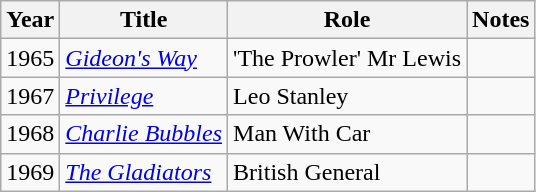<table class="wikitable">
<tr>
<th>Year</th>
<th>Title</th>
<th>Role</th>
<th>Notes</th>
</tr>
<tr>
<td>1965</td>
<td><em><a href='#'>Gideon's Way</a></em></td>
<td>'The Prowler' Mr Lewis</td>
<td></td>
</tr>
<tr>
<td>1967</td>
<td><em><a href='#'>Privilege</a></em></td>
<td>Leo Stanley</td>
<td></td>
</tr>
<tr>
<td>1968</td>
<td><em><a href='#'>Charlie Bubbles</a></em></td>
<td>Man With Car</td>
<td></td>
</tr>
<tr>
<td>1969</td>
<td><em><a href='#'>The Gladiators</a></em></td>
<td>British General</td>
<td></td>
</tr>
</table>
